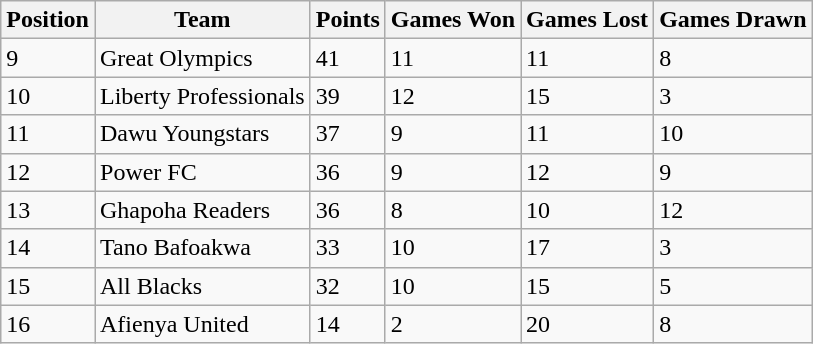<table class="wikitable">
<tr>
<th>Position</th>
<th>Team</th>
<th>Points</th>
<th>Games Won</th>
<th>Games Lost</th>
<th>Games Drawn</th>
</tr>
<tr>
<td>9</td>
<td>Great Olympics</td>
<td>41</td>
<td>11</td>
<td>11</td>
<td>8</td>
</tr>
<tr>
<td>10</td>
<td>Liberty Professionals</td>
<td>39</td>
<td>12</td>
<td>15</td>
<td>3</td>
</tr>
<tr>
<td>11</td>
<td>Dawu Youngstars</td>
<td>37</td>
<td>9</td>
<td>11</td>
<td>10</td>
</tr>
<tr>
<td>12</td>
<td>Power FC</td>
<td>36</td>
<td>9</td>
<td>12</td>
<td>9</td>
</tr>
<tr>
<td>13</td>
<td>Ghapoha Readers</td>
<td>36</td>
<td>8</td>
<td>10</td>
<td>12</td>
</tr>
<tr>
<td>14</td>
<td>Tano Bafoakwa</td>
<td>33</td>
<td>10</td>
<td>17</td>
<td>3</td>
</tr>
<tr>
<td>15</td>
<td>All Blacks</td>
<td>32</td>
<td>10</td>
<td>15</td>
<td>5</td>
</tr>
<tr>
<td>16</td>
<td>Afienya United</td>
<td>14</td>
<td>2</td>
<td>20</td>
<td>8</td>
</tr>
</table>
